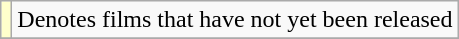<table class="wikitable">
<tr>
<td style="background:#FFFFCC;"></td>
<td>Denotes films that have not yet been released</td>
</tr>
<tr>
</tr>
</table>
